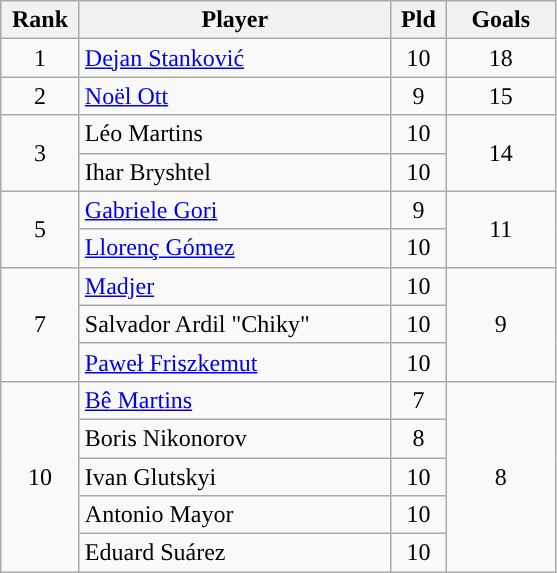<table class="wikitable" style="text-align:center">
<tr>
<th width=45>Rank</th>
<th width=200>Player</th>
<th width=30>Pld</th>
<th width=65>Goals</th>
</tr>
<tr>
<td>1</td>
<td style="text-align:left"> <a href='#'>Dejan Stanković</a></td>
<td>10</td>
<td>18</td>
</tr>
<tr>
<td>2</td>
<td style="text-align:left"> <a href='#'>Noël Ott</a></td>
<td>9</td>
<td>15</td>
</tr>
<tr>
<td rowspan=2>3</td>
<td style="text-align:left"> Léo Martins</td>
<td>10</td>
<td rowspan=2>14</td>
</tr>
<tr>
<td style="text-align:left"> Ihar Bryshtel</td>
<td>10</td>
</tr>
<tr>
<td rowspan=2>5</td>
<td style="text-align:left"> <a href='#'>Gabriele Gori</a></td>
<td>9</td>
<td rowspan=2>11</td>
</tr>
<tr>
<td style="text-align:left"> <a href='#'>Llorenç Gómez</a></td>
<td>10</td>
</tr>
<tr>
<td rowspan=3>7</td>
<td style="text-align:left"> <a href='#'>Madjer</a></td>
<td>10</td>
<td rowspan=3>9</td>
</tr>
<tr>
<td style="text-align:left"> Salvador Ardil "Chiky"</td>
<td>10</td>
</tr>
<tr>
<td style="text-align:left"> <a href='#'>Paweł Friszkemut</a></td>
<td>10</td>
</tr>
<tr>
<td rowspan=5>10</td>
<td style="text-align:left"> <a href='#'>Bê Martins</a></td>
<td>7</td>
<td rowspan=5>8</td>
</tr>
<tr>
<td style="text-align:left"> Boris Nikonorov</td>
<td>8</td>
</tr>
<tr>
<td style="text-align:left"> Ivan Glutskyi</td>
<td>10</td>
</tr>
<tr>
<td style="text-align:left"> Antonio Mayor</td>
<td>10</td>
</tr>
<tr>
<td style="text-align:left"> Eduard Suárez</td>
<td>10</td>
</tr>
</table>
